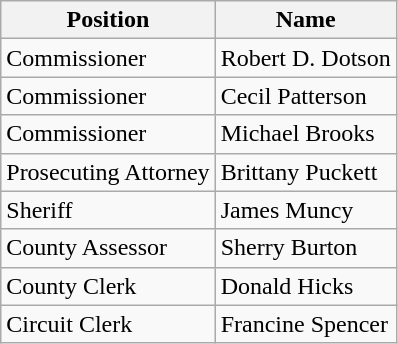<table class=wikitable>
<tr>
<th align=center valign=bottom>Position</th>
<th align=center>Name</th>
</tr>
<tr>
<td>Commissioner</td>
<td>Robert D. Dotson</td>
</tr>
<tr>
<td>Commissioner</td>
<td>Cecil Patterson</td>
</tr>
<tr>
<td>Commissioner</td>
<td>Michael Brooks</td>
</tr>
<tr>
<td>Prosecuting Attorney</td>
<td>Brittany Puckett</td>
</tr>
<tr>
<td>Sheriff</td>
<td>James Muncy</td>
</tr>
<tr>
<td>County Assessor</td>
<td>Sherry Burton</td>
</tr>
<tr>
<td>County Clerk</td>
<td>Donald Hicks</td>
</tr>
<tr>
<td>Circuit Clerk</td>
<td>Francine Spencer</td>
</tr>
</table>
